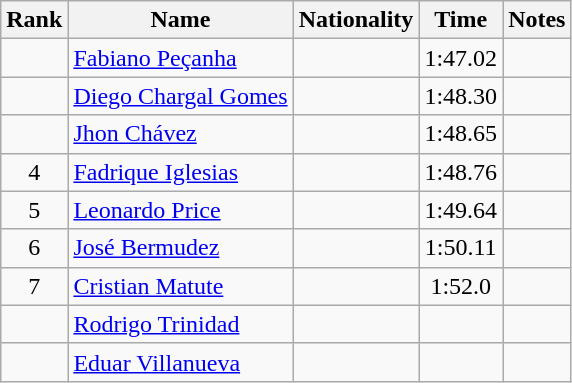<table class="wikitable sortable" style="text-align:center">
<tr>
<th>Rank</th>
<th>Name</th>
<th>Nationality</th>
<th>Time</th>
<th>Notes</th>
</tr>
<tr>
<td></td>
<td align=left><a href='#'>Fabiano Peçanha</a></td>
<td align=left></td>
<td>1:47.02</td>
<td></td>
</tr>
<tr>
<td></td>
<td align=left><a href='#'>Diego Chargal Gomes</a></td>
<td align=left></td>
<td>1:48.30</td>
<td></td>
</tr>
<tr>
<td></td>
<td align=left><a href='#'>Jhon Chávez</a></td>
<td align=left></td>
<td>1:48.65</td>
<td></td>
</tr>
<tr>
<td>4</td>
<td align=left><a href='#'>Fadrique Iglesias</a></td>
<td align=left></td>
<td>1:48.76</td>
<td></td>
</tr>
<tr>
<td>5</td>
<td align=left><a href='#'>Leonardo Price</a></td>
<td align=left></td>
<td>1:49.64</td>
<td></td>
</tr>
<tr>
<td>6</td>
<td align=left><a href='#'>José Bermudez</a></td>
<td align=left></td>
<td>1:50.11</td>
<td></td>
</tr>
<tr>
<td>7</td>
<td align=left><a href='#'>Cristian Matute</a></td>
<td align=left></td>
<td>1:52.0</td>
<td></td>
</tr>
<tr>
<td></td>
<td align=left><a href='#'>Rodrigo Trinidad</a></td>
<td align=left></td>
<td></td>
<td></td>
</tr>
<tr>
<td></td>
<td align=left><a href='#'>Eduar Villanueva</a></td>
<td align=left></td>
<td></td>
<td></td>
</tr>
</table>
